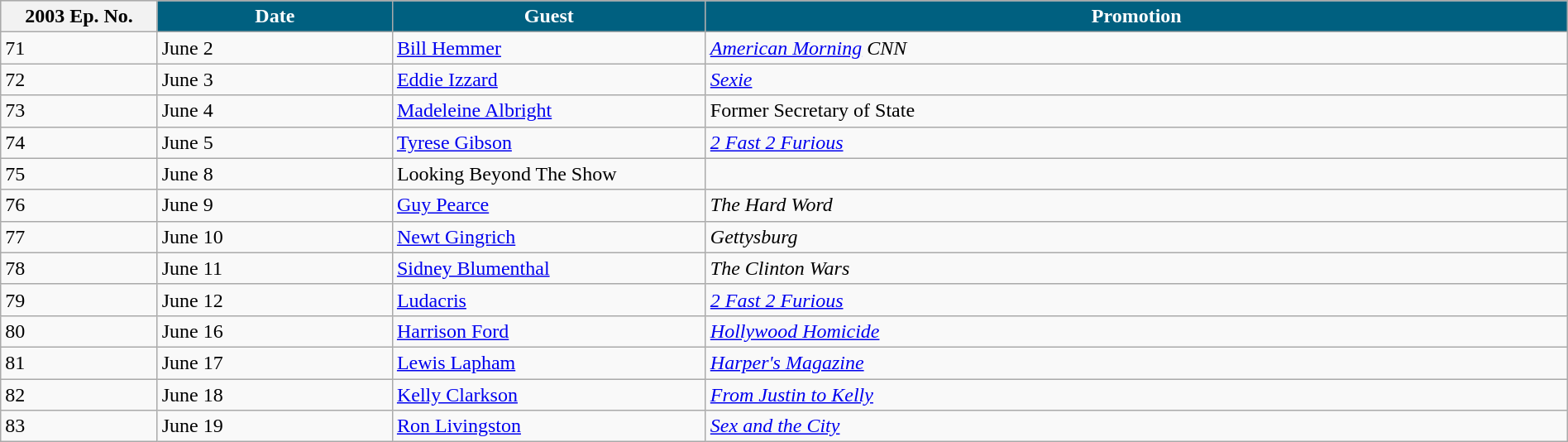<table class="wikitable" width="100%">
<tr bgcolor="#CCCCCC">
<th>2003 Ep. No.</th>
<th width="15%" style="background:#006080; color:#FFFFFF">Date</th>
<th width="20%" style="background:#006080; color:#FFFFFF">Guest</th>
<th width="55%" style="background:#006080; color:#FFFFFF">Promotion</th>
</tr>
<tr>
<td>71</td>
<td>June 2</td>
<td><a href='#'>Bill Hemmer</a></td>
<td><em><a href='#'>American Morning</a> CNN</em></td>
</tr>
<tr>
<td>72</td>
<td>June 3</td>
<td><a href='#'>Eddie Izzard</a></td>
<td><em><a href='#'>Sexie</a></em></td>
</tr>
<tr>
<td>73</td>
<td>June 4</td>
<td><a href='#'>Madeleine Albright</a></td>
<td>Former Secretary of State</td>
</tr>
<tr>
<td>74</td>
<td>June 5</td>
<td><a href='#'>Tyrese Gibson</a></td>
<td><em><a href='#'>2 Fast 2 Furious</a></em></td>
</tr>
<tr>
<td>75</td>
<td>June 8</td>
<td>Looking Beyond The Show</td>
<td></td>
</tr>
<tr>
<td>76</td>
<td>June 9</td>
<td><a href='#'>Guy Pearce</a></td>
<td><em>The Hard Word</em></td>
</tr>
<tr>
<td>77</td>
<td>June 10</td>
<td><a href='#'>Newt Gingrich</a></td>
<td><em>Gettysburg</em></td>
</tr>
<tr>
<td>78</td>
<td>June 11</td>
<td><a href='#'>Sidney Blumenthal</a></td>
<td><em>The Clinton Wars</em></td>
</tr>
<tr>
<td>79</td>
<td>June 12</td>
<td><a href='#'>Ludacris</a></td>
<td><em><a href='#'>2 Fast 2 Furious</a></em></td>
</tr>
<tr>
<td>80</td>
<td>June 16</td>
<td><a href='#'>Harrison Ford</a></td>
<td><em><a href='#'>Hollywood Homicide</a></em></td>
</tr>
<tr>
<td>81</td>
<td>June 17</td>
<td><a href='#'>Lewis Lapham</a></td>
<td><em><a href='#'>Harper's Magazine</a></em></td>
</tr>
<tr>
<td>82</td>
<td>June 18</td>
<td><a href='#'>Kelly Clarkson</a></td>
<td><em><a href='#'>From Justin to Kelly</a></em></td>
</tr>
<tr>
<td>83</td>
<td>June 19</td>
<td><a href='#'>Ron Livingston</a></td>
<td><em><a href='#'>Sex and the City</a></em></td>
</tr>
</table>
